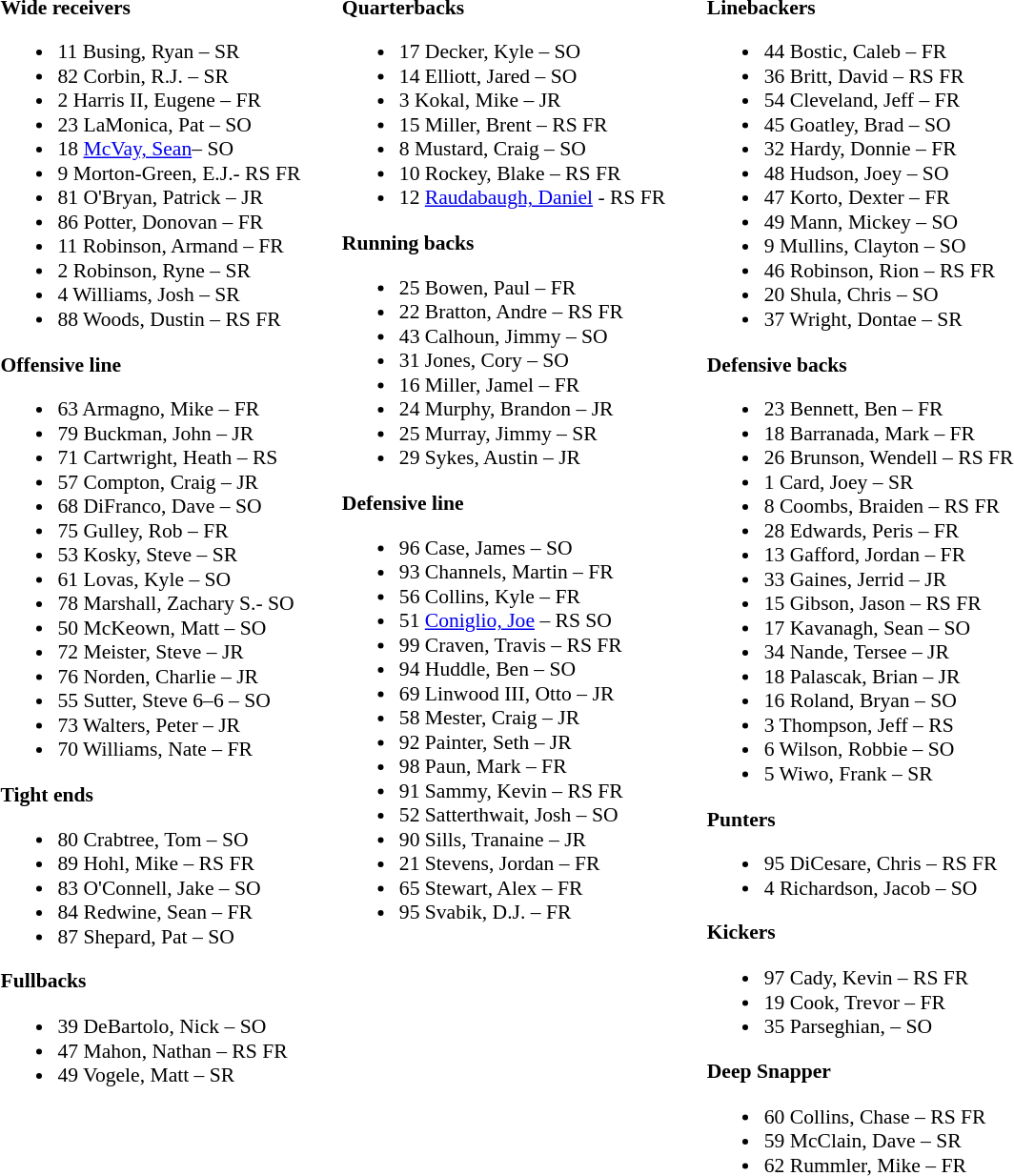<table class="toccolours" style="border-collapse:collapse; font-size:90%;">
<tr>
<td colspan="7" align="center"></td>
</tr>
<tr>
<td colspan=7 align="right"></td>
</tr>
<tr>
<td valign="top"><br><strong>Wide receivers</strong><ul><li>11 Busing, Ryan – SR</li><li>82 Corbin, R.J. – SR</li><li>2 Harris II, Eugene – FR</li><li>23 LaMonica, Pat – SO</li><li>18 <a href='#'>McVay, Sean</a>– SO</li><li>9 Morton-Green, E.J.- RS FR</li><li>81 O'Bryan, Patrick – JR</li><li>86 Potter, Donovan – FR</li><li>11 Robinson, Armand – FR</li><li>2 Robinson, Ryne – SR</li><li>4 Williams, Josh – SR</li><li>88 Woods, Dustin – RS FR</li></ul><strong>Offensive line</strong><ul><li>63 Armagno, Mike – FR</li><li>79 Buckman, John – JR</li><li>71 Cartwright, Heath – RS</li><li>57 Compton, Craig – JR</li><li>68 DiFranco, Dave – SO</li><li>75 Gulley, Rob – FR</li><li>53 Kosky, Steve – SR</li><li>61 Lovas, Kyle – SO</li><li>78 Marshall, Zachary S.- SO</li><li>50 McKeown, Matt – SO</li><li>72 Meister, Steve – JR</li><li>76 Norden, Charlie – JR</li><li>55 Sutter, Steve 6–6 – SO</li><li>73 Walters, Peter – JR</li><li>70 Williams, Nate – FR</li></ul><strong>Tight ends</strong><ul><li>80 Crabtree, Tom – SO</li><li>89 Hohl, Mike – RS FR</li><li>83 O'Connell, Jake – SO</li><li>84 Redwine, Sean – FR</li><li>87 Shepard, Pat – SO</li></ul><strong>Fullbacks</strong><ul><li>39 DeBartolo, Nick – SO</li><li>47 Mahon, Nathan – RS FR</li><li>49 Vogele, Matt – SR</li></ul></td>
<td width="25"> </td>
<td valign="top"><br><strong>Quarterbacks</strong><ul><li>17 Decker, Kyle – SO</li><li>14 Elliott, Jared – SO</li><li>3 Kokal, Mike – JR</li><li>15 Miller, Brent – RS FR</li><li>8 Mustard, Craig – SO</li><li>10 Rockey, Blake – RS FR</li><li>12 <a href='#'>Raudabaugh, Daniel</a> - RS FR</li></ul><strong>Running backs</strong><ul><li>25 Bowen, Paul – FR</li><li>22 Bratton, Andre – RS FR</li><li>43 Calhoun, Jimmy – SO</li><li>31 Jones, Cory – SO</li><li>16 Miller, Jamel – FR</li><li>24 Murphy, Brandon – JR</li><li>25 Murray, Jimmy – SR</li><li>29 Sykes, Austin – JR</li></ul><strong>Defensive line</strong><ul><li>96 Case, James – SO</li><li>93 Channels, Martin – FR</li><li>56 Collins, Kyle – FR</li><li>51 <a href='#'>Coniglio, Joe</a> – RS SO</li><li>99 Craven, Travis – RS FR</li><li>94 Huddle, Ben – SO</li><li>69 Linwood III, Otto – JR</li><li>58 Mester, Craig – JR</li><li>92 Painter, Seth – JR</li><li>98 Paun, Mark – FR</li><li>91 Sammy, Kevin – RS FR</li><li>52 Satterthwait, Josh – SO</li><li>90 Sills, Tranaine – JR</li><li>21 Stevens, Jordan – FR</li><li>65 Stewart, Alex – FR</li><li>95 Svabik, D.J. – FR</li></ul></td>
<td width="25"> </td>
<td valign="top"><br><strong>Linebackers</strong><ul><li>44 Bostic, Caleb – FR</li><li>36 Britt, David – RS FR</li><li>54 Cleveland, Jeff – FR</li><li>45 Goatley, Brad – SO</li><li>32 Hardy, Donnie – FR</li><li>48 Hudson, Joey – SO</li><li>47 Korto, Dexter – FR</li><li>49 Mann, Mickey – SO</li><li>9 Mullins, Clayton – SO</li><li>46 Robinson, Rion – RS FR</li><li>20 Shula, Chris – SO</li><li>37 Wright, Dontae – SR</li></ul><strong>Defensive backs</strong><ul><li>23 Bennett, Ben – FR</li><li>18 Barranada, Mark – FR</li><li>26 Brunson, Wendell – RS FR</li><li>1 Card, Joey – SR</li><li>8 Coombs, Braiden – RS FR</li><li>28 Edwards, Peris – FR</li><li>13 Gafford, Jordan – FR</li><li>33 Gaines, Jerrid – JR</li><li>15 Gibson, Jason – RS FR</li><li>17 Kavanagh, Sean – SO</li><li>34 Nande, Tersee – JR</li><li>18 Palascak, Brian – JR</li><li>16 Roland, Bryan – SO</li><li>3 Thompson, Jeff – RS</li><li>6 Wilson, Robbie  – SO</li><li>5 Wiwo, Frank – SR</li></ul><strong>Punters</strong><ul><li>95 DiCesare, Chris – RS FR</li><li>4 Richardson, Jacob – SO</li></ul><strong>Kickers</strong><ul><li>97 Cady, Kevin – RS FR</li><li>19 Cook, Trevor – FR</li><li>35 Parseghian, – SO</li></ul><strong>Deep Snapper</strong><ul><li>60 Collins, Chase – RS FR</li><li>59 McClain, Dave – SR</li><li>62 Rummler, Mike  – FR</li></ul></td>
</tr>
<tr>
<td colspan="5" valign="bottom" align="right"></td>
</tr>
</table>
